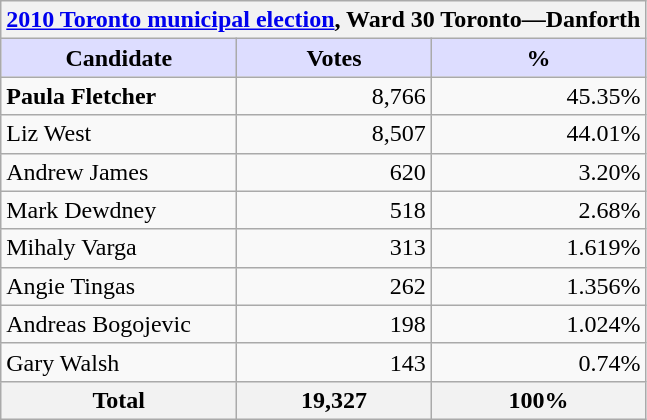<table class="wikitable">
<tr>
<th colspan="3"><a href='#'>2010 Toronto municipal election</a>, Ward 30 Toronto—Danforth </th>
</tr>
<tr>
<th style="background:#ddf; width:150px;">Candidate</th>
<th style="background:#ddf;">Votes</th>
<th style="background:#ddf;">%</th>
</tr>
<tr>
<td><strong>Paula Fletcher</strong></td>
<td align="right">8,766</td>
<td align="right">45.35%</td>
</tr>
<tr>
<td>Liz West</td>
<td align="right">8,507</td>
<td align="right">44.01%</td>
</tr>
<tr>
<td>Andrew James</td>
<td align="right">620</td>
<td align="right">3.20%</td>
</tr>
<tr>
<td>Mark Dewdney</td>
<td align="right">518</td>
<td align="right">2.68%</td>
</tr>
<tr>
<td>Mihaly Varga</td>
<td align="right">313</td>
<td align="right">1.619%</td>
</tr>
<tr>
<td>Angie Tingas</td>
<td align="right">262</td>
<td align="right">1.356%</td>
</tr>
<tr>
<td>Andreas Bogojevic</td>
<td align="right">198</td>
<td align="right">1.024%</td>
</tr>
<tr>
<td>Gary Walsh</td>
<td align="right">143</td>
<td align="right">0.74%</td>
</tr>
<tr>
<th>Total</th>
<th align="right">19,327</th>
<th align="right">100%</th>
</tr>
</table>
